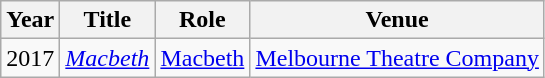<table class="wikitable">
<tr>
<th>Year</th>
<th>Title</th>
<th>Role</th>
<th>Venue</th>
</tr>
<tr>
<td>2017</td>
<td><em><a href='#'>Macbeth</a></em></td>
<td><a href='#'>Macbeth</a></td>
<td><a href='#'>Melbourne Theatre Company</a></td>
</tr>
</table>
